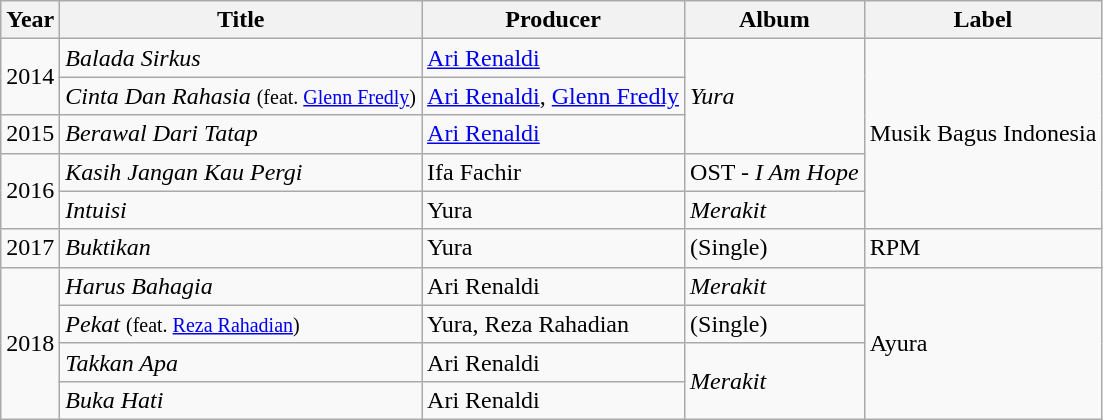<table class="wikitable">
<tr>
<th>Year</th>
<th>Title</th>
<th>Producer</th>
<th>Album</th>
<th>Label</th>
</tr>
<tr>
<td rowspan="2">2014</td>
<td><em>Balada Sirkus</em></td>
<td><a href='#'>Ari Renaldi</a></td>
<td rowspan="3"><em>Yura</em></td>
<td rowspan="5">Musik Bagus Indonesia</td>
</tr>
<tr>
<td><em>Cinta Dan Rahasia</em> <small> (feat. <a href='#'>Glenn Fredly</a>) </small></td>
<td><a href='#'>Ari Renaldi</a>, <a href='#'>Glenn Fredly</a></td>
</tr>
<tr>
<td>2015</td>
<td><em>Berawal Dari Tatap</em></td>
<td><a href='#'>Ari Renaldi</a></td>
</tr>
<tr>
<td rowspan="2">2016</td>
<td><em>Kasih Jangan Kau Pergi</em></td>
<td>Ifa Fachir</td>
<td>OST - <em>I Am Hope</em></td>
</tr>
<tr>
<td><em>Intuisi</em></td>
<td>Yura</td>
<td><em>Merakit</em></td>
</tr>
<tr>
<td>2017</td>
<td><em>Buktikan</em></td>
<td>Yura</td>
<td>(Single)</td>
<td>RPM</td>
</tr>
<tr>
<td rowspan="4">2018</td>
<td><em>Harus Bahagia</em></td>
<td>Ari Renaldi</td>
<td><em>Merakit</em></td>
<td rowspan="4">Ayura</td>
</tr>
<tr>
<td><em>Pekat</em> <small>(feat. <a href='#'>Reza Rahadian</a>)</small></td>
<td>Yura, Reza Rahadian</td>
<td>(Single)</td>
</tr>
<tr>
<td><em>Takkan Apa</em></td>
<td>Ari Renaldi</td>
<td rowspan="2"><em>Merakit</em></td>
</tr>
<tr>
<td><em>Buka Hati</em></td>
<td>Ari Renaldi</td>
</tr>
</table>
